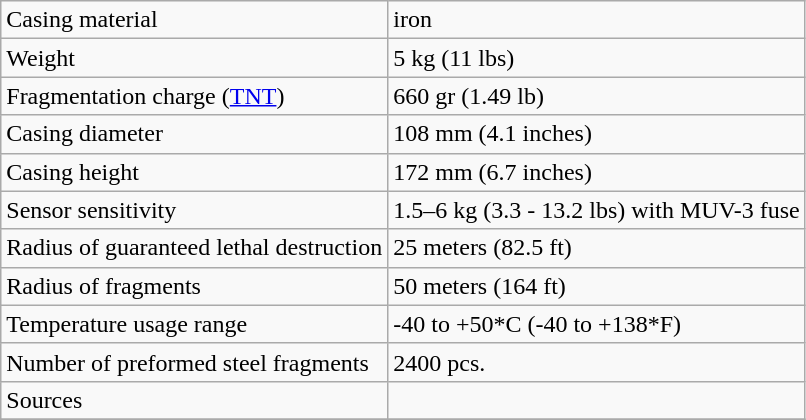<table class=wikitable>
<tr>
<td>Casing material</td>
<td>iron</td>
</tr>
<tr>
<td>Weight</td>
<td>5 kg (11 lbs)</td>
</tr>
<tr>
<td>Fragmentation charge (<a href='#'>TNT</a>)</td>
<td>660 gr (1.49 lb)</td>
</tr>
<tr>
<td>Casing diameter</td>
<td>108 mm (4.1 inches)</td>
</tr>
<tr>
<td>Casing height</td>
<td>172 mm (6.7 inches)</td>
</tr>
<tr>
<td>Sensor sensitivity</td>
<td>1.5–6 kg (3.3 - 13.2 lbs) with MUV-3 fuse</td>
</tr>
<tr>
<td>Radius of guaranteed lethal destruction</td>
<td>25 meters (82.5 ft)</td>
</tr>
<tr>
<td>Radius of fragments</td>
<td>50 meters (164 ft)</td>
</tr>
<tr>
<td>Temperature usage range</td>
<td>-40 to +50*C (-40 to +138*F)</td>
</tr>
<tr>
<td>Number of preformed steel fragments</td>
<td>2400 pcs.</td>
</tr>
<tr>
<td>Sources</td>
<td></td>
</tr>
<tr>
</tr>
</table>
